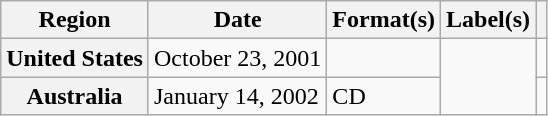<table class="wikitable plainrowheaders">
<tr>
<th scope="col">Region</th>
<th scope="col">Date</th>
<th scope="col">Format(s)</th>
<th scope="col">Label(s)</th>
<th scope="col"></th>
</tr>
<tr>
<th scope="row">United States</th>
<td>October 23, 2001</td>
<td></td>
<td rowspan="2"></td>
<td></td>
</tr>
<tr>
<th scope="row">Australia</th>
<td>January 14, 2002</td>
<td>CD</td>
<td></td>
</tr>
</table>
